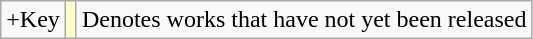<table class="wikitable">
<tr>
<td>+Key</td>
<td style="background:#FFFFCC;"></td>
<td>Denotes works that have not yet been released</td>
</tr>
</table>
